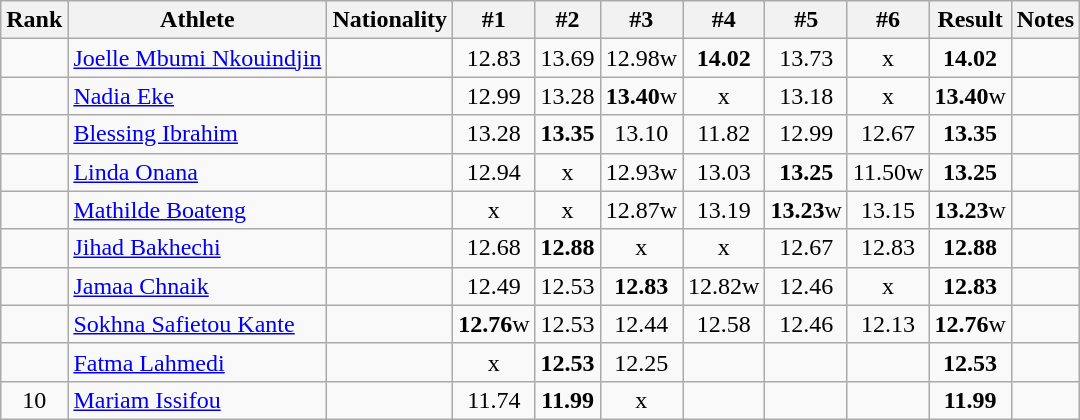<table class="wikitable sortable" style="text-align:center">
<tr>
<th>Rank</th>
<th>Athlete</th>
<th>Nationality</th>
<th>#1</th>
<th>#2</th>
<th>#3</th>
<th>#4</th>
<th>#5</th>
<th>#6</th>
<th>Result</th>
<th>Notes</th>
</tr>
<tr>
<td></td>
<td align="left"><a href='#'>Joelle Mbumi Nkouindjin</a></td>
<td align=left></td>
<td>12.83</td>
<td>13.69</td>
<td>12.98w</td>
<td><strong>14.02</strong></td>
<td>13.73</td>
<td>x</td>
<td><strong>14.02</strong></td>
<td></td>
</tr>
<tr>
<td></td>
<td align="left"><a href='#'>Nadia Eke</a></td>
<td align=left></td>
<td>12.99</td>
<td>13.28</td>
<td><strong>13.40</strong>w</td>
<td>x</td>
<td>13.18</td>
<td>x</td>
<td><strong>13.40</strong>w</td>
<td></td>
</tr>
<tr>
<td></td>
<td align="left"><a href='#'>Blessing Ibrahim</a></td>
<td align=left></td>
<td>13.28</td>
<td><strong>13.35</strong></td>
<td>13.10</td>
<td>11.82</td>
<td>12.99</td>
<td>12.67</td>
<td><strong>13.35</strong></td>
<td></td>
</tr>
<tr>
<td></td>
<td align="left"><a href='#'>Linda Onana</a></td>
<td align=left></td>
<td>12.94</td>
<td>x</td>
<td>12.93w</td>
<td>13.03</td>
<td><strong>13.25</strong></td>
<td>11.50w</td>
<td><strong>13.25</strong></td>
<td></td>
</tr>
<tr>
<td></td>
<td align="left"><a href='#'>Mathilde Boateng</a></td>
<td align=left></td>
<td>x</td>
<td>x</td>
<td>12.87w</td>
<td>13.19</td>
<td><strong>13.23</strong>w</td>
<td>13.15</td>
<td><strong>13.23</strong>w</td>
<td></td>
</tr>
<tr>
<td></td>
<td align="left"><a href='#'>Jihad Bakhechi</a></td>
<td align=left></td>
<td>12.68</td>
<td><strong>12.88</strong></td>
<td>x</td>
<td>x</td>
<td>12.67</td>
<td>12.83</td>
<td><strong>12.88</strong></td>
<td></td>
</tr>
<tr>
<td></td>
<td align="left"><a href='#'>Jamaa Chnaik</a></td>
<td align=left></td>
<td>12.49</td>
<td>12.53</td>
<td><strong>12.83</strong></td>
<td>12.82w</td>
<td>12.46</td>
<td>x</td>
<td><strong>12.83</strong></td>
<td></td>
</tr>
<tr>
<td></td>
<td align="left"><a href='#'>Sokhna Safietou Kante</a></td>
<td align=left></td>
<td><strong>12.76</strong>w</td>
<td>12.53</td>
<td>12.44</td>
<td>12.58</td>
<td>12.46</td>
<td>12.13</td>
<td><strong>12.76</strong>w</td>
<td></td>
</tr>
<tr>
<td></td>
<td align="left"><a href='#'>Fatma Lahmedi</a></td>
<td align=left></td>
<td>x</td>
<td><strong>12.53</strong></td>
<td>12.25</td>
<td></td>
<td></td>
<td></td>
<td><strong>12.53</strong></td>
<td></td>
</tr>
<tr>
<td>10</td>
<td align="left"><a href='#'>Mariam Issifou</a></td>
<td align=left></td>
<td>11.74</td>
<td><strong>11.99</strong></td>
<td>x</td>
<td></td>
<td></td>
<td></td>
<td><strong>11.99</strong></td>
<td></td>
</tr>
</table>
